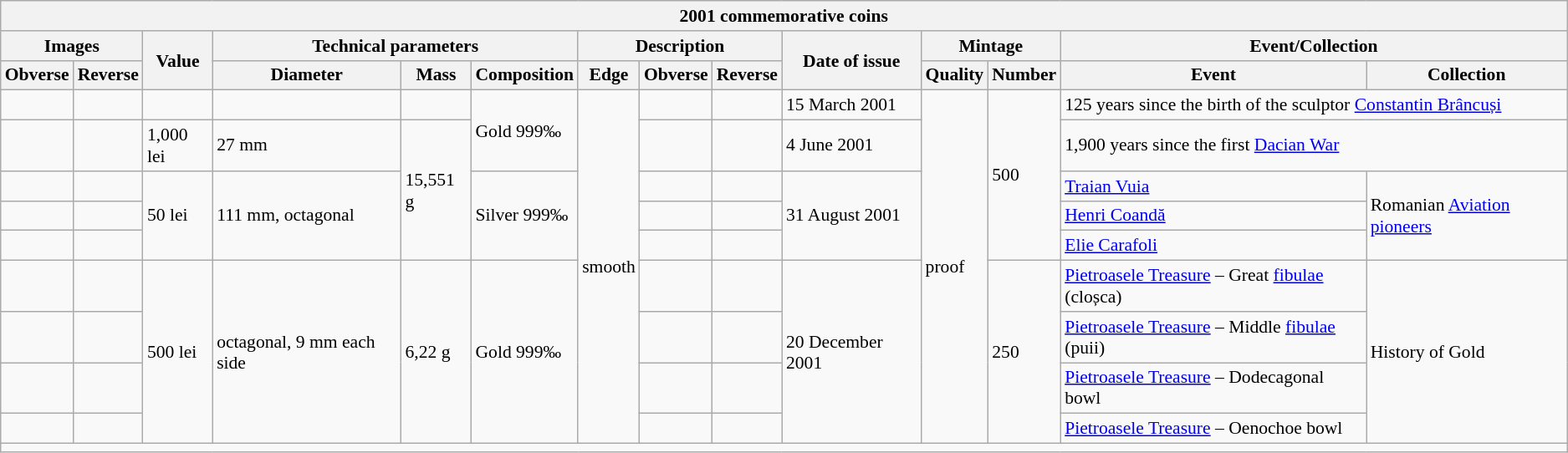<table class="wikitable" style="font-size: 90%">
<tr>
<th colspan="14">2001 commemorative coins</th>
</tr>
<tr>
<th colspan=2>Images</th>
<th rowspan=2>Value</th>
<th colspan=3>Technical parameters</th>
<th colspan=3>Description</th>
<th rowspan=2>Date of issue</th>
<th colspan=2>Mintage</th>
<th colspan=2>Event/Collection</th>
</tr>
<tr>
<th>Obverse</th>
<th>Reverse</th>
<th>Diameter</th>
<th>Mass</th>
<th>Composition</th>
<th>Edge</th>
<th>Obverse</th>
<th>Reverse</th>
<th>Quality</th>
<th>Number</th>
<th>Event</th>
<th>Collection</th>
</tr>
<tr>
<td></td>
<td></td>
<td></td>
<td></td>
<td></td>
<td rowspan="2">Gold 999‰</td>
<td rowspan="9">smooth</td>
<td></td>
<td></td>
<td>15 March 2001</td>
<td rowspan="9">proof</td>
<td rowspan="5">500</td>
<td colspan=2>125 years since the birth of the sculptor <a href='#'>Constantin Brâncuși</a></td>
</tr>
<tr>
<td></td>
<td></td>
<td>1,000 lei</td>
<td>27 mm</td>
<td rowspan="4">15,551 g</td>
<td></td>
<td></td>
<td>4 June 2001</td>
<td colspan="2">1,900 years since the first <a href='#'>Dacian War</a></td>
</tr>
<tr>
<td></td>
<td></td>
<td rowspan=3>50 lei</td>
<td rowspan=3>111 mm, octagonal</td>
<td rowspan=3>Silver 999‰</td>
<td></td>
<td></td>
<td rowspan=3>31 August 2001</td>
<td><a href='#'>Traian Vuia</a></td>
<td rowspan=3>Romanian <a href='#'>Aviation pioneers</a></td>
</tr>
<tr>
<td></td>
<td></td>
<td></td>
<td></td>
<td><a href='#'>Henri Coandă</a></td>
</tr>
<tr>
<td></td>
<td></td>
<td></td>
<td></td>
<td><a href='#'>Elie Carafoli</a></td>
</tr>
<tr>
<td></td>
<td></td>
<td rowspan=4>500 lei</td>
<td rowspan=4>octagonal, 9 mm each side</td>
<td rowspan=4>6,22 g</td>
<td rowspan=4>Gold 999‰</td>
<td></td>
<td></td>
<td rowspan=4>20 December 2001</td>
<td rowspan="4">250</td>
<td><a href='#'>Pietroasele Treasure</a> – Great <a href='#'>fibulae</a> (cloșca)</td>
<td rowspan=4>History of Gold</td>
</tr>
<tr>
<td></td>
<td></td>
<td></td>
<td></td>
<td><a href='#'>Pietroasele Treasure</a> – Middle <a href='#'>fibulae</a> (puii)</td>
</tr>
<tr>
<td></td>
<td></td>
<td></td>
<td></td>
<td><a href='#'>Pietroasele Treasure</a> – Dodecagonal bowl</td>
</tr>
<tr>
<td></td>
<td></td>
<td></td>
<td></td>
<td><a href='#'>Pietroasele Treasure</a> – Oenochoe bowl</td>
</tr>
<tr>
<td colspan="14"></td>
</tr>
</table>
